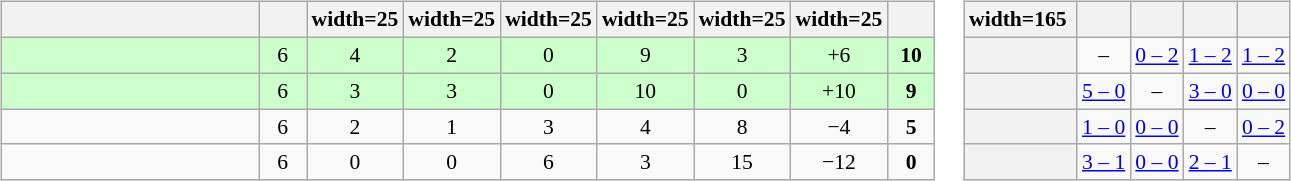<table>
<tr>
<td><br><table class="wikitable" style="text-align: center; font-size: 90%;">
<tr>
<th width=165></th>
<th width=25></th>
<th>width=25</th>
<th>width=25</th>
<th>width=25</th>
<th>width=25</th>
<th>width=25</th>
<th>width=25</th>
<th width=25></th>
</tr>
<tr bgcolor="#ccffcc">
<td align="left"></td>
<td>6</td>
<td>4</td>
<td>2</td>
<td>0</td>
<td>9</td>
<td>3</td>
<td>+6</td>
<td><strong>10</strong></td>
</tr>
<tr bgcolor="#ccffcc">
<td align="left"></td>
<td>6</td>
<td>3</td>
<td>3</td>
<td>0</td>
<td>10</td>
<td>0</td>
<td>+10</td>
<td><strong>9</strong></td>
</tr>
<tr>
<td align="left"></td>
<td>6</td>
<td>2</td>
<td>1</td>
<td>3</td>
<td>4</td>
<td>8</td>
<td>−4</td>
<td><strong>5</strong></td>
</tr>
<tr>
<td align="left"></td>
<td>6</td>
<td>0</td>
<td>0</td>
<td>6</td>
<td>3</td>
<td>15</td>
<td>−12</td>
<td><strong>0</strong></td>
</tr>
</table>
</td>
<td><br><table class="wikitable" style="text-align:center; font-size:90%;">
<tr>
<th>width=165 </th>
<th></th>
<th></th>
<th></th>
<th></th>
</tr>
<tr>
<th style="text-align:right;"></th>
<td>–</td>
<td><a href='#'>0 – 2</a></td>
<td><a href='#'>1 – 2</a></td>
<td><a href='#'>1 – 2</a></td>
</tr>
<tr>
<th style="text-align:right;"></th>
<td><a href='#'>5 – 0</a></td>
<td>–</td>
<td><a href='#'>3 – 0</a></td>
<td><a href='#'>0 – 0</a></td>
</tr>
<tr>
<th style="text-align:right;"></th>
<td><a href='#'>1 – 0</a></td>
<td><a href='#'>0 – 0</a></td>
<td>–</td>
<td><a href='#'>0 – 2</a></td>
</tr>
<tr>
<th style="text-align:right;"></th>
<td><a href='#'>3 – 1</a></td>
<td><a href='#'>0 – 0</a></td>
<td><a href='#'>2 – 1</a></td>
<td>–</td>
</tr>
</table>
</td>
</tr>
</table>
